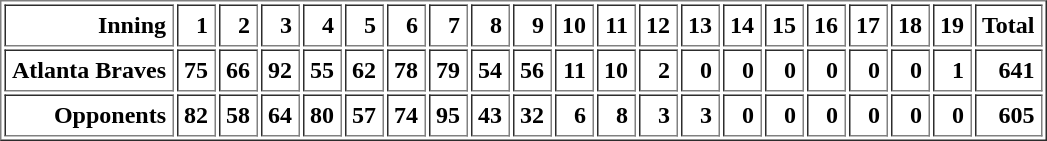<table cellpadding="4" cellspacing="2" border="1" style="text-align: right;">
<tr>
<th>Inning</th>
<th>1</th>
<th>2</th>
<th>3</th>
<th>4</th>
<th>5</th>
<th>6</th>
<th>7</th>
<th>8</th>
<th>9</th>
<th>10</th>
<th>11</th>
<th>12</th>
<th>13</th>
<th>14</th>
<th>15</th>
<th>16</th>
<th>17</th>
<th>18</th>
<th>19</th>
<th>Total</th>
</tr>
<tr style="text-align: right;">
<th>Atlanta Braves</th>
<th>75</th>
<th>66</th>
<th>92</th>
<th>55</th>
<th>62</th>
<th>78</th>
<th>79</th>
<th>54</th>
<th>56</th>
<th>11</th>
<th>10</th>
<th>2</th>
<th>0</th>
<th>0</th>
<th>0</th>
<th>0</th>
<th>0</th>
<th>0</th>
<th>1</th>
<th>641</th>
</tr>
<tr style="text-align: right;">
<th>Opponents</th>
<th>82</th>
<th>58</th>
<th>64</th>
<th>80</th>
<th>57</th>
<th>74</th>
<th>95</th>
<th>43</th>
<th>32</th>
<th>6</th>
<th>8</th>
<th>3</th>
<th>3</th>
<th>0</th>
<th>0</th>
<th>0</th>
<th>0</th>
<th>0</th>
<th>0</th>
<th>605</th>
</tr>
</table>
